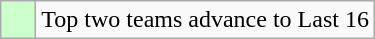<table class="wikitable">
<tr>
<td style="background: #ccffcc;">    </td>
<td>Top two teams advance to Last 16</td>
</tr>
</table>
